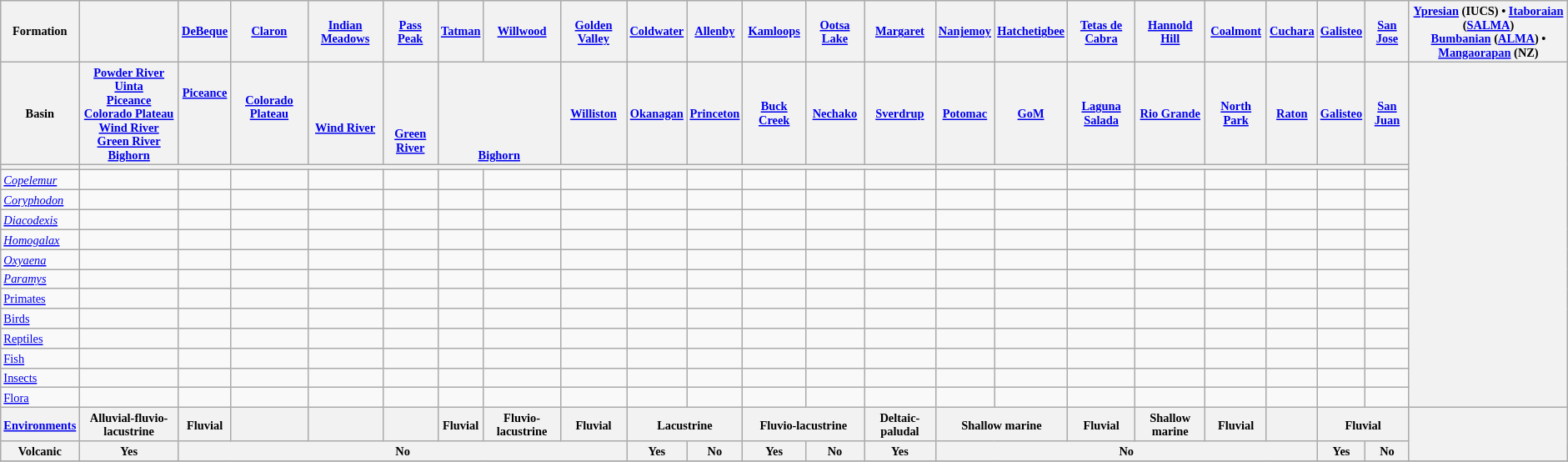<table class="wikitable" style="font-size: 60%">
<tr>
<th>Formation</th>
<th></th>
<th><a href='#'>DeBeque</a></th>
<th><a href='#'>Claron</a></th>
<th><a href='#'>Indian Meadows</a></th>
<th><a href='#'>Pass Peak</a></th>
<th><a href='#'>Tatman</a></th>
<th><a href='#'>Willwood</a></th>
<th><a href='#'>Golden Valley</a></th>
<th><a href='#'>Coldwater</a></th>
<th><a href='#'>Allenby</a></th>
<th><a href='#'>Kamloops</a></th>
<th><a href='#'>Ootsa Lake</a></th>
<th><a href='#'>Margaret</a></th>
<th><a href='#'>Nanjemoy</a></th>
<th><a href='#'>Hatchetigbee</a></th>
<th><a href='#'>Tetas de Cabra</a></th>
<th><a href='#'>Hannold Hill</a></th>
<th><a href='#'>Coalmont</a></th>
<th><a href='#'>Cuchara</a></th>
<th><a href='#'>Galisteo</a></th>
<th><a href='#'>San Jose</a></th>
<th><a href='#'>Ypresian</a> (IUCS) • <a href='#'>Itaboraian</a> (<a href='#'>SALMA</a>)<br><a href='#'>Bumbanian</a> (<a href='#'>ALMA</a>) • <a href='#'>Mangaorapan</a> (NZ)</th>
</tr>
<tr>
<th>Basin</th>
<th><a href='#'>Powder River</a><br><a href='#'>Uinta</a><br><a href='#'>Piceance</a><br><a href='#'>Colorado Plateau</a><br><a href='#'>Wind River</a><br><a href='#'>Green River</a><br><a href='#'>Bighorn</a></th>
<th><a href='#'>Piceance</a><br><br><br><br></th>
<th><br><a href='#'>Colorado Plateau</a><br><br><br></th>
<th><br><br><br><a href='#'>Wind River</a><br><br></th>
<th><br><br><br><br><a href='#'>Green River</a><br></th>
<th colspan=2><br><br><br><br><br><br><a href='#'>Bighorn</a></th>
<th><a href='#'>Williston</a></th>
<th><a href='#'>Okanagan</a></th>
<th><a href='#'>Princeton</a></th>
<th><a href='#'>Buck Creek</a></th>
<th><a href='#'>Nechako</a></th>
<th><a href='#'>Sverdrup</a></th>
<th><a href='#'>Potomac</a></th>
<th><a href='#'>GoM</a></th>
<th><a href='#'>Laguna Salada</a></th>
<th><a href='#'>Rio Grande</a></th>
<th><a href='#'>North Park</a></th>
<th><a href='#'>Raton</a></th>
<th><a href='#'>Galisteo</a></th>
<th><a href='#'>San Juan</a></th>
<th align=center rowspan=14></th>
</tr>
<tr>
<th></th>
<th colspan=8></th>
<th colspan=5></th>
<th colspan=2></th>
<th></th>
<th colspan=5></th>
</tr>
<tr>
<td><em><a href='#'>Copelemur</a></em></td>
<td align=center></td>
<td align=center></td>
<td align=center></td>
<td align=center></td>
<td align=center></td>
<td align=center></td>
<td align=center></td>
<td align=center></td>
<td align=center></td>
<td align=center></td>
<td align=center></td>
<td align=center></td>
<td align=center></td>
<td align=center></td>
<td align=center></td>
<td align=center></td>
<td align=center></td>
<td align=center></td>
<td align=center></td>
<td align=center></td>
<td align=center></td>
</tr>
<tr>
<td><em><a href='#'>Coryphodon</a></em></td>
<td align=center></td>
<td align=center></td>
<td align=center></td>
<td align=center></td>
<td align=center></td>
<td align=center></td>
<td align=center></td>
<td align=center></td>
<td align=center></td>
<td align=center></td>
<td align=center></td>
<td align=center></td>
<td align=center></td>
<td align=center></td>
<td align=center></td>
<td align=center></td>
<td align=center></td>
<td align=center></td>
<td align=center></td>
<td align=center></td>
<td align=center></td>
</tr>
<tr>
<td><em><a href='#'>Diacodexis</a></em></td>
<td align=center></td>
<td align=center></td>
<td align=center></td>
<td align=center></td>
<td align=center></td>
<td align=center></td>
<td align=center></td>
<td align=center></td>
<td align=center></td>
<td align=center></td>
<td align=center></td>
<td align=center></td>
<td align=center></td>
<td align=center></td>
<td align=center></td>
<td align=center></td>
<td align=center></td>
<td align=center></td>
<td align=center></td>
<td align=center></td>
<td align=center></td>
</tr>
<tr>
<td><em><a href='#'>Homogalax</a></em></td>
<td align=center></td>
<td align=center></td>
<td align=center></td>
<td align=center></td>
<td align=center></td>
<td align=center></td>
<td align=center></td>
<td align=center></td>
<td align=center></td>
<td align=center></td>
<td align=center></td>
<td align=center></td>
<td align=center></td>
<td align=center></td>
<td align=center></td>
<td align=center></td>
<td align=center></td>
<td align=center></td>
<td align=center></td>
<td align=center></td>
<td align=center></td>
</tr>
<tr>
<td><em><a href='#'>Oxyaena</a></em></td>
<td align=center></td>
<td align=center></td>
<td align=center></td>
<td align=center></td>
<td align=center></td>
<td align=center></td>
<td align=center></td>
<td align=center></td>
<td align=center></td>
<td align=center></td>
<td align=center></td>
<td align=center></td>
<td align=center></td>
<td align=center></td>
<td align=center></td>
<td align=center></td>
<td align=center></td>
<td align=center></td>
<td align=center></td>
<td align=center></td>
<td align=center></td>
</tr>
<tr>
<td><em><a href='#'>Paramys</a></em></td>
<td align=center></td>
<td align=center></td>
<td align=center></td>
<td align=center></td>
<td align=center></td>
<td align=center></td>
<td align=center></td>
<td align=center></td>
<td align=center></td>
<td align=center></td>
<td align=center></td>
<td align=center></td>
<td align=center></td>
<td align=center></td>
<td align=center></td>
<td align=center></td>
<td align=center></td>
<td align=center></td>
<td align=center></td>
<td align=center></td>
<td align=center></td>
</tr>
<tr>
<td><a href='#'>Primates</a></td>
<td align=center></td>
<td align=center></td>
<td align=center></td>
<td align=center></td>
<td align=center></td>
<td align=center></td>
<td align=center></td>
<td align=center></td>
<td align=center></td>
<td align=center></td>
<td align=center></td>
<td align=center></td>
<td align=center></td>
<td align=center></td>
<td align=center></td>
<td align=center></td>
<td align=center></td>
<td align=center></td>
<td align=center></td>
<td align=center></td>
<td align=center></td>
</tr>
<tr>
<td><a href='#'>Birds</a></td>
<td align=center></td>
<td align=center></td>
<td align=center></td>
<td align=center></td>
<td align=center></td>
<td align=center></td>
<td align=center></td>
<td align=center></td>
<td align=center></td>
<td align=center></td>
<td align=center></td>
<td align=center></td>
<td align=center></td>
<td align=center></td>
<td align=center></td>
<td align=center></td>
<td align=center></td>
<td align=center></td>
<td align=center></td>
<td align=center></td>
<td align=center></td>
</tr>
<tr>
<td><a href='#'>Reptiles</a></td>
<td align=center></td>
<td align=center></td>
<td align=center></td>
<td align=center></td>
<td align=center></td>
<td align=center></td>
<td align=center></td>
<td align=center></td>
<td align=center></td>
<td align=center></td>
<td align=center></td>
<td align=center></td>
<td align=center></td>
<td align=center></td>
<td align=center></td>
<td align=center></td>
<td align=center></td>
<td align=center></td>
<td align=center></td>
<td align=center></td>
<td align=center></td>
</tr>
<tr>
<td><a href='#'>Fish</a></td>
<td align=center></td>
<td align=center></td>
<td align=center></td>
<td align=center></td>
<td align=center></td>
<td align=center></td>
<td align=center></td>
<td align=center></td>
<td align=center></td>
<td align=center></td>
<td align=center></td>
<td align=center></td>
<td align=center></td>
<td align=center></td>
<td align=center></td>
<td align=center></td>
<td align=center></td>
<td align=center></td>
<td align=center></td>
<td align=center></td>
<td align=center></td>
</tr>
<tr>
<td><a href='#'>Insects</a></td>
<td align=center></td>
<td align=center></td>
<td align=center></td>
<td align=center></td>
<td align=center></td>
<td align=center></td>
<td align=center></td>
<td align=center></td>
<td align=center></td>
<td align=center></td>
<td align=center></td>
<td align=center></td>
<td align=center></td>
<td align=center></td>
<td align=center></td>
<td align=center></td>
<td align=center></td>
<td align=center></td>
<td align=center></td>
<td align=center></td>
<td align=center></td>
</tr>
<tr>
<td><a href='#'>Flora</a></td>
<td align=center></td>
<td align=center></td>
<td align=center></td>
<td align=center></td>
<td align=center></td>
<td align=center></td>
<td align=center></td>
<td align=center></td>
<td align=center></td>
<td align=center></td>
<td align=center></td>
<td align=center></td>
<td align=center></td>
<td align=center></td>
<td align=center></td>
<td align=center></td>
<td align=center></td>
<td align=center></td>
<td align=center></td>
<td align=center></td>
<td align=center></td>
</tr>
<tr>
<th><a href='#'>Environments</a></th>
<th>Alluvial-fluvio-lacustrine</th>
<th>Fluvial</th>
<th></th>
<th></th>
<th></th>
<th>Fluvial</th>
<th>Fluvio-lacustrine</th>
<th>Fluvial</th>
<th colspan=2>Lacustrine</th>
<th colspan=2>Fluvio-lacustrine</th>
<th>Deltaic-paludal</th>
<th colspan=2>Shallow marine</th>
<th>Fluvial</th>
<th>Shallow marine</th>
<th>Fluvial</th>
<th></th>
<th colspan=2>Fluvial</th>
<th rowspan=2 align=left><br><br></th>
</tr>
<tr>
<th>Volcanic</th>
<th>Yes</th>
<th colspan=7>No</th>
<th>Yes</th>
<th>No</th>
<th>Yes</th>
<th>No</th>
<th>Yes</th>
<th colspan=6>No</th>
<th>Yes</th>
<th>No</th>
</tr>
<tr>
</tr>
</table>
